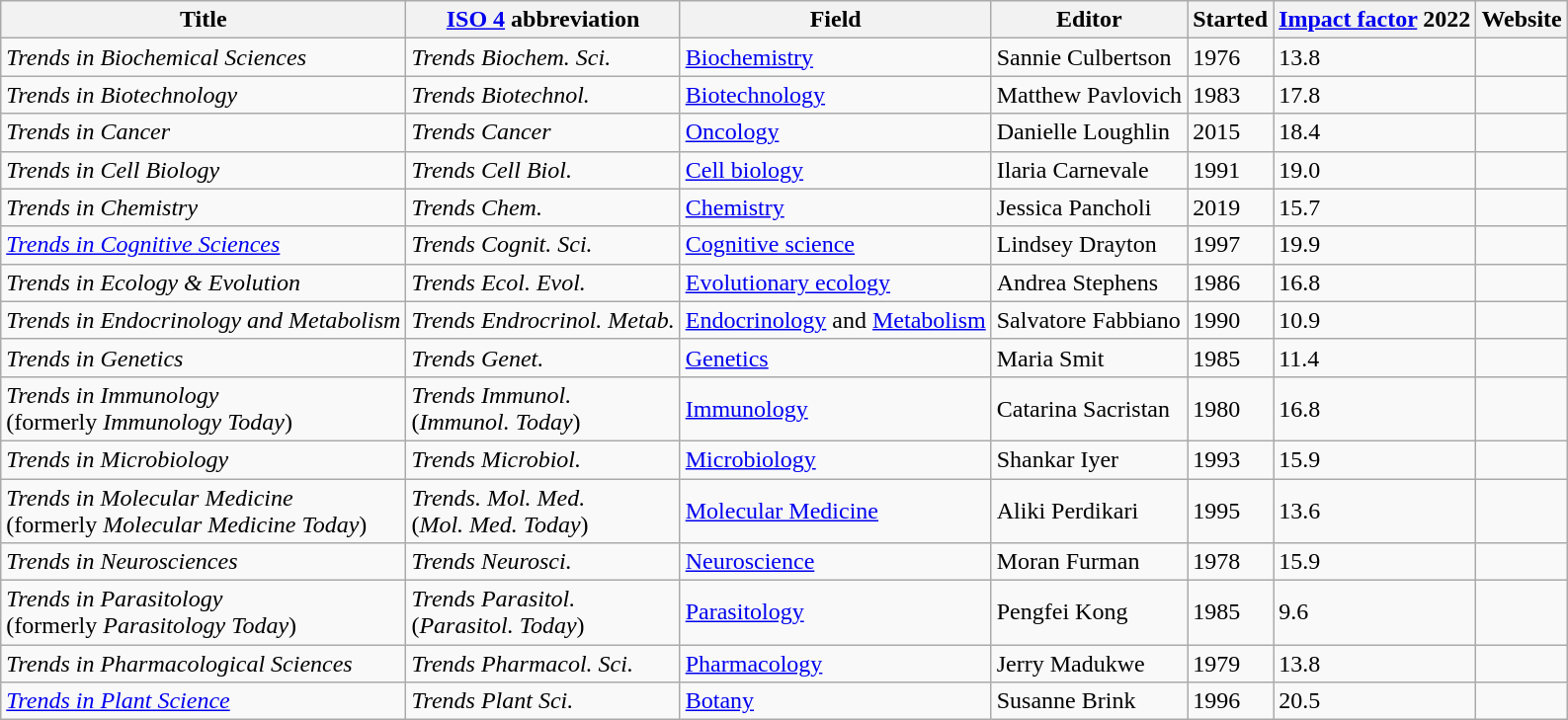<table class="wikitable sortable">
<tr>
<th>Title</th>
<th><a href='#'>ISO 4</a> abbreviation</th>
<th>Field</th>
<th>Editor</th>
<th>Started</th>
<th><a href='#'>Impact factor</a> 2022</th>
<th>Website</th>
</tr>
<tr>
<td><em>Trends in Biochemical Sciences</em></td>
<td><em>Trends Biochem. Sci.</em></td>
<td><a href='#'>Biochemistry</a></td>
<td>Sannie Culbertson</td>
<td>1976</td>
<td>13.8</td>
<td></td>
</tr>
<tr>
<td><em>Trends in Biotechnology</em></td>
<td><em>Trends Biotechnol.</em></td>
<td><a href='#'>Biotechnology</a></td>
<td>Matthew Pavlovich</td>
<td>1983</td>
<td>17.8</td>
<td></td>
</tr>
<tr>
<td><em>Trends in Cancer</em></td>
<td><em>Trends Cancer</em></td>
<td><a href='#'>Oncology</a></td>
<td>Danielle Loughlin</td>
<td>2015</td>
<td>18.4</td>
<td></td>
</tr>
<tr>
<td><em>Trends in Cell Biology</em></td>
<td><em>Trends Cell Biol.</em></td>
<td><a href='#'>Cell biology</a></td>
<td>Ilaria Carnevale</td>
<td>1991</td>
<td>19.0</td>
<td></td>
</tr>
<tr>
<td><em>Trends in Chemistry</em></td>
<td><em>Trends Chem.</em></td>
<td><a href='#'>Chemistry</a></td>
<td>Jessica Pancholi</td>
<td>2019</td>
<td>15.7</td>
<td></td>
</tr>
<tr>
<td><em><a href='#'>Trends in Cognitive Sciences</a></em></td>
<td><em>Trends Cognit. Sci.</em></td>
<td><a href='#'>Cognitive science</a></td>
<td>Lindsey Drayton</td>
<td>1997</td>
<td>19.9</td>
<td></td>
</tr>
<tr>
<td><em>Trends in Ecology & Evolution</em></td>
<td><em>Trends Ecol. Evol.</em></td>
<td><a href='#'>Evolutionary ecology</a></td>
<td>Andrea Stephens</td>
<td>1986</td>
<td>16.8</td>
<td></td>
</tr>
<tr>
<td><em>Trends in Endocrinology and Metabolism</em></td>
<td><em>Trends Endrocrinol. Metab.</em></td>
<td><a href='#'>Endocrinology</a> and <a href='#'>Metabolism</a></td>
<td>Salvatore Fabbiano</td>
<td>1990</td>
<td>10.9</td>
<td></td>
</tr>
<tr>
<td><em>Trends in Genetics</em></td>
<td><em>Trends Genet.</em></td>
<td><a href='#'>Genetics</a></td>
<td>Maria Smit</td>
<td>1985</td>
<td>11.4</td>
<td></td>
</tr>
<tr>
<td><em>Trends in Immunology</em><br>(formerly <em>Immunology Today</em>)</td>
<td><em>Trends Immunol.</em><br>(<em>Immunol. Today</em>)</td>
<td><a href='#'>Immunology</a></td>
<td>Catarina Sacristan</td>
<td>1980</td>
<td>16.8</td>
<td></td>
</tr>
<tr>
<td><em>Trends in Microbiology</em></td>
<td><em>Trends Microbiol.</em></td>
<td><a href='#'>Microbiology</a></td>
<td>Shankar Iyer</td>
<td>1993</td>
<td>15.9</td>
<td></td>
</tr>
<tr>
<td><em>Trends in Molecular Medicine</em><br>(formerly <em>Molecular Medicine Today</em>)</td>
<td><em>Trends. Mol. Med.</em><br>(<em>Mol. Med. Today</em>)</td>
<td><a href='#'>Molecular Medicine</a></td>
<td>Aliki Perdikari</td>
<td>1995</td>
<td>13.6</td>
<td></td>
</tr>
<tr>
<td><em>Trends in Neurosciences</em></td>
<td><em>Trends Neurosci.</em></td>
<td><a href='#'>Neuroscience</a></td>
<td>Moran Furman</td>
<td>1978</td>
<td>15.9</td>
<td></td>
</tr>
<tr>
<td><em>Trends in Parasitology</em><br>(formerly <em>Parasitology Today</em>)</td>
<td><em>Trends Parasitol.</em><br>(<em>Parasitol. Today</em>)</td>
<td><a href='#'>Parasitology</a></td>
<td>Pengfei Kong</td>
<td>1985</td>
<td>9.6</td>
<td></td>
</tr>
<tr>
<td><em>Trends in Pharmacological Sciences</em></td>
<td><em>Trends Pharmacol. Sci.</em></td>
<td><a href='#'>Pharmacology</a></td>
<td>Jerry Madukwe</td>
<td>1979</td>
<td>13.8</td>
<td></td>
</tr>
<tr>
<td><em><a href='#'>Trends in Plant Science</a></em></td>
<td><em>Trends Plant Sci.</em></td>
<td><a href='#'>Botany</a></td>
<td>Susanne Brink</td>
<td>1996</td>
<td>20.5</td>
<td></td>
</tr>
</table>
